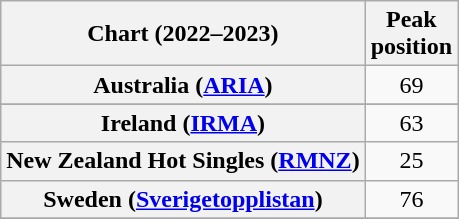<table class="wikitable sortable plainrowheaders" style="text-align:center">
<tr>
<th scope="col">Chart (2022–2023)</th>
<th scope="col">Peak<br>position</th>
</tr>
<tr>
<th scope="row">Australia (<a href='#'>ARIA</a>)</th>
<td>69</td>
</tr>
<tr>
</tr>
<tr>
</tr>
<tr>
</tr>
<tr>
</tr>
<tr>
<th scope="row">Ireland (<a href='#'>IRMA</a>)</th>
<td>63</td>
</tr>
<tr>
<th scope="row">New Zealand Hot Singles (<a href='#'>RMNZ</a>)</th>
<td>25</td>
</tr>
<tr>
<th scope="row">Sweden (<a href='#'>Sverigetopplistan</a>)</th>
<td>76</td>
</tr>
<tr>
</tr>
<tr>
</tr>
<tr>
</tr>
<tr>
</tr>
<tr>
</tr>
</table>
